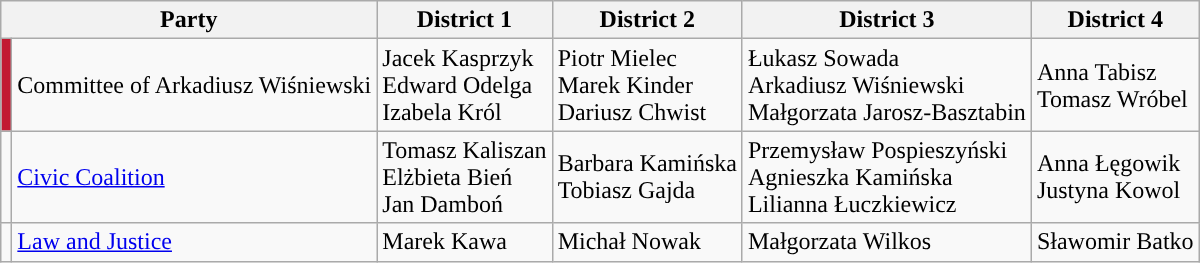<table class="wikitable">
<tr>
<th colspan=2>Party</th>
<th>District 1</th>
<th>District 2</th>
<th>District 3</th>
<th>District 4</th>
</tr>
<tr>
<td style="background:#C21931"></td>
<td>Committee of Arkadiusz Wiśniewski</td>
<td>Jacek Kasprzyk<br>Edward Odelga<br>Izabela Król</td>
<td>Piotr Mielec<br>Marek Kinder<br>Dariusz Chwist</td>
<td>Łukasz Sowada<br>Arkadiusz Wiśniewski<br>Małgorzata Jarosz-Basztabin</td>
<td>Anna Tabisz<br>Tomasz Wróbel</td>
</tr>
<tr>
<td style="background:"></td>
<td><a href='#'>Civic Coalition</a></td>
<td>Tomasz Kaliszan<br>Elżbieta Bień<br>Jan Damboń</td>
<td>Barbara Kamińska<br>Tobiasz Gajda</td>
<td>Przemysław Pospieszyński<br>Agnieszka Kamińska<br>Lilianna Łuczkiewicz</td>
<td>Anna Łęgowik<br>Justyna Kowol</td>
</tr>
<tr>
<td style="background:"></td>
<td><a href='#'>Law and Justice</a></td>
<td>Marek Kawa</td>
<td>Michał Nowak</td>
<td>Małgorzata Wilkos</td>
<td>Sławomir Batko</td>
</tr>
</table>
